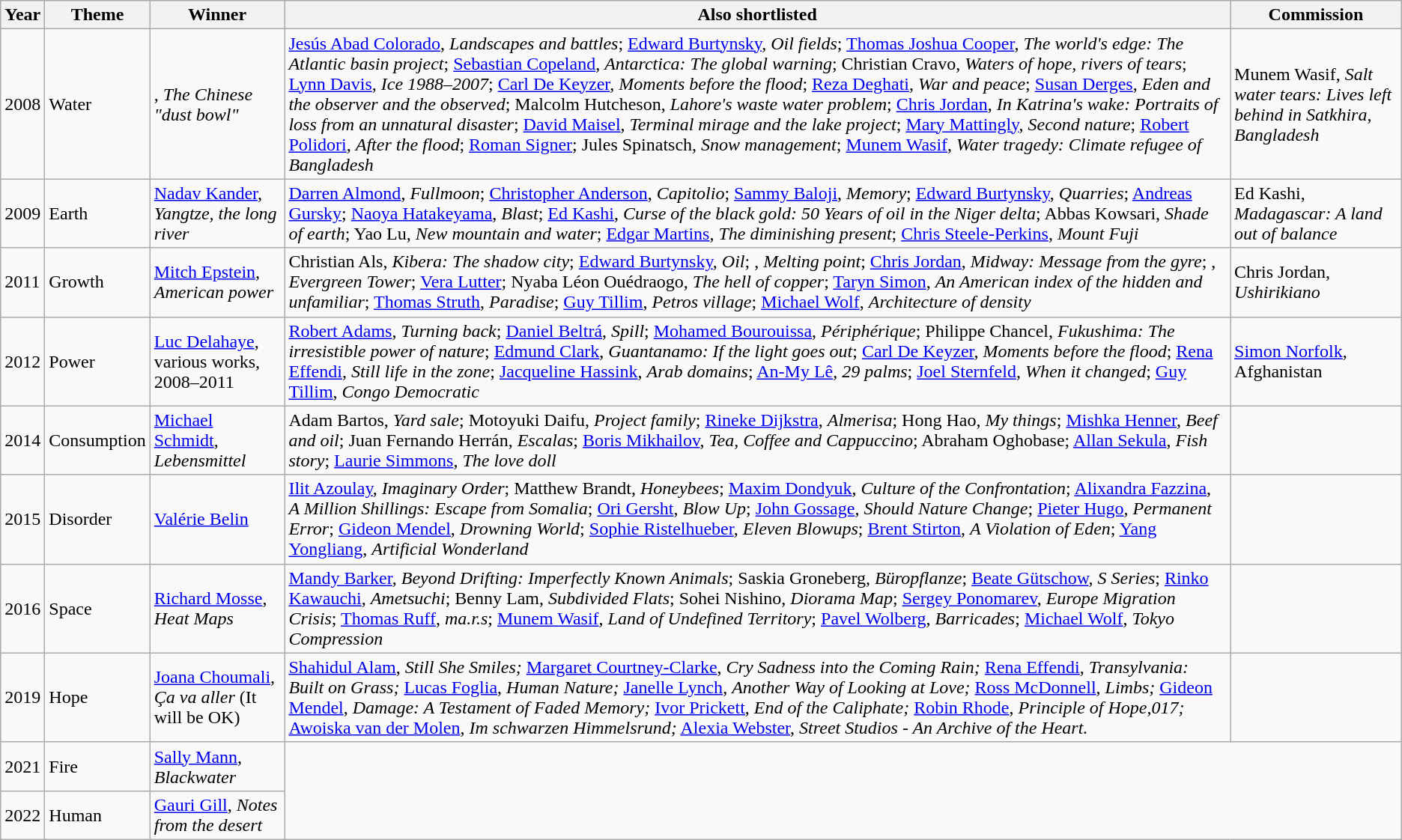<table class="wikitable">
<tr>
<th>Year</th>
<th>Theme</th>
<th>Winner</th>
<th>Also shortlisted</th>
<th>Commission</th>
</tr>
<tr>
<td>2008</td>
<td>Water</td>
<td>, <em>The Chinese "dust bowl"</em></td>
<td><a href='#'>Jesús Abad Colorado</a>, <em>Landscapes and battles</em>; <a href='#'>Edward Burtynsky</a>, <em>Oil fields</em>; <a href='#'>Thomas Joshua Cooper</a>, <em>The world's edge: The Atlantic basin project</em>; <a href='#'>Sebastian Copeland</a>, <em>Antarctica: The global warning</em>; Christian Cravo, <em>Waters of hope, rivers of tears</em>; <a href='#'>Lynn Davis</a>, <em>Ice 1988–2007</em>; <a href='#'>Carl De Keyzer</a>, <em>Moments before the flood</em>; <a href='#'>Reza Deghati</a>, <em>War and peace</em>; <a href='#'>Susan Derges</a>, <em>Eden and the observer and the observed</em>; Malcolm Hutcheson, <em>Lahore's waste water problem</em>; <a href='#'>Chris Jordan</a>, <em>In Katrina's wake: Portraits of loss from an unnatural disaster</em>; <a href='#'>David Maisel</a>, <em>Terminal mirage and the lake project</em>; <a href='#'>Mary Mattingly</a>, <em>Second nature</em>; <a href='#'>Robert Polidori</a>, <em>After the flood</em>; <a href='#'>Roman Signer</a>; Jules Spinatsch, <em>Snow management</em>; <a href='#'>Munem Wasif</a>, <em>Water tragedy: Climate refugee of Bangladesh</em></td>
<td>Munem Wasif, <em>Salt water tears: Lives left behind in Satkhira, Bangladesh</em></td>
</tr>
<tr>
<td>2009</td>
<td>Earth</td>
<td><a href='#'>Nadav Kander</a>, <em>Yangtze, the long river</em></td>
<td><a href='#'>Darren Almond</a>, <em>Fullmoon</em>; <a href='#'>Christopher Anderson</a>, <em>Capitolio</em>; <a href='#'>Sammy Baloji</a>, <em>Memory</em>; <a href='#'>Edward Burtynsky</a>, <em>Quarries</em>; <a href='#'>Andreas Gursky</a>; <a href='#'>Naoya Hatakeyama</a>, <em>Blast</em>; <a href='#'>Ed Kashi</a>, <em>Curse of the black gold: 50 Years of oil in the Niger delta</em>; Abbas Kowsari, <em>Shade of earth</em>; Yao Lu, <em>New mountain and water</em>; <a href='#'>Edgar Martins</a>, <em>The diminishing present</em>; <a href='#'>Chris Steele-Perkins</a>, <em>Mount Fuji</em></td>
<td>Ed Kashi, <em>Madagascar: A land out of balance</em></td>
</tr>
<tr>
<td>2011</td>
<td>Growth</td>
<td><a href='#'>Mitch Epstein</a>, <em>American power</em></td>
<td>Christian Als, <em>Kibera: The shadow city</em>; <a href='#'>Edward Burtynsky</a>, <em>Oil</em>; , <em>Melting point</em>; <a href='#'>Chris Jordan</a>, <em>Midway: Message from the gyre</em>; , <em>Evergreen Tower</em>; <a href='#'>Vera Lutter</a>; Nyaba Léon Ouédraogo, <em>The hell of copper</em>; <a href='#'>Taryn Simon</a>, <em>An American index of the hidden and unfamiliar</em>; <a href='#'>Thomas Struth</a>, <em>Paradise</em>; <a href='#'>Guy Tillim</a>, <em>Petros village</em>; <a href='#'>Michael Wolf</a>, <em>Architecture of density</em></td>
<td>Chris Jordan, <em>Ushirikiano</em></td>
</tr>
<tr>
<td>2012</td>
<td>Power</td>
<td><a href='#'>Luc Delahaye</a>, various works, 2008–2011</td>
<td><a href='#'>Robert Adams</a>, <em>Turning back</em>; <a href='#'>Daniel Beltrá</a>, <em>Spill</em>; <a href='#'>Mohamed Bourouissa</a>, <em>Périphérique</em>; Philippe Chancel, <em>Fukushima: The irresistible power of nature</em>; <a href='#'>Edmund Clark</a>, <em>Guantanamo: If the light goes out</em>; <a href='#'>Carl De Keyzer</a>, <em>Moments before the flood</em>; <a href='#'>Rena Effendi</a>, <em>Still life in the zone</em>; <a href='#'>Jacqueline Hassink</a>, <em>Arab domains</em>; <a href='#'>An-My Lê</a>, <em>29 palms</em>; <a href='#'>Joel Sternfeld</a>, <em>When it changed</em>; <a href='#'>Guy Tillim</a>, <em>Congo Democratic</em></td>
<td><a href='#'>Simon Norfolk</a>, Afghanistan</td>
</tr>
<tr>
<td>2014</td>
<td>Consumption</td>
<td><a href='#'>Michael Schmidt</a>, <em>Lebensmittel</em></td>
<td>Adam Bartos, <em>Yard sale</em>; Motoyuki Daifu, <em>Project family</em>; <a href='#'>Rineke Dijkstra</a>, <em>Almerisa</em>; Hong Hao, <em>My things</em>; <a href='#'>Mishka Henner</a>, <em>Beef and oil</em>; Juan Fernando Herrán, <em>Escalas</em>; <a href='#'>Boris Mikhailov</a>, <em>Tea, Coffee and Cappuccino</em>; Abraham Oghobase; <a href='#'>Allan Sekula</a>, <em>Fish story</em>; <a href='#'>Laurie Simmons</a>, <em>The love doll</em></td>
<td></td>
</tr>
<tr>
<td>2015</td>
<td>Disorder</td>
<td><a href='#'>Valérie Belin</a></td>
<td><a href='#'>Ilit Azoulay</a>, <em>Imaginary Order</em>; Matthew Brandt, <em>Honeybees</em>; <a href='#'>Maxim Dondyuk</a>, <em>Culture of the Confrontation</em>; <a href='#'>Alixandra Fazzina</a>, <em>A Million Shillings: Escape from Somalia</em>; <a href='#'>Ori Gersht</a>, <em>Blow Up</em>; <a href='#'>John Gossage</a>, <em>Should Nature Change</em>; <a href='#'>Pieter Hugo</a>, <em>Permanent Error</em>; <a href='#'>Gideon Mendel</a>, <em>Drowning World</em>; <a href='#'>Sophie Ristelhueber</a>, <em>Eleven Blowups</em>; <a href='#'>Brent Stirton</a>, <em>A Violation of Eden</em>; <a href='#'>Yang Yongliang</a>, <em>Artificial Wonderland</em></td>
<td></td>
</tr>
<tr>
<td>2016</td>
<td>Space</td>
<td><a href='#'>Richard Mosse</a>, <em>Heat Maps</em></td>
<td><a href='#'>Mandy Barker</a>, <em>Beyond Drifting: Imperfectly Known Animals</em>; Saskia Groneberg, <em>Büropflanze</em>; <a href='#'>Beate Gütschow</a>, <em>S Series</em>; <a href='#'>Rinko Kawauchi</a>, <em>Ametsuchi</em>; Benny Lam, <em>Subdivided Flats</em>; Sohei Nishino, <em>Diorama Map</em>; <a href='#'>Sergey Ponomarev</a>, <em>Europe Migration Crisis</em>; <a href='#'>Thomas Ruff</a>, <em>ma.r.s</em>; <a href='#'>Munem Wasif</a>, <em>Land of Undefined Territory</em>; <a href='#'>Pavel Wolberg</a>, <em>Barricades</em>; <a href='#'>Michael Wolf</a>, <em>Tokyo Compression</em></td>
<td></td>
</tr>
<tr>
<td>2019</td>
<td>Hope</td>
<td><a href='#'>Joana Choumali</a>, <em>Ça va aller</em> (It will be OK)</td>
<td><a href='#'>Shahidul Alam</a>, <em>Still She Smiles;</em> <a href='#'>Margaret Courtney-Clarke</a>, <em>Cry Sadness into the Coming Rain;</em> <a href='#'>Rena Effendi</a>, <em>Transylvania: Built on Grass;</em> <a href='#'>Lucas Foglia</a>, <em>Human Nature;</em> <a href='#'>Janelle Lynch</a>, <em>Another Way of Looking at Love;</em> <a href='#'>Ross McDonnell</a>, <em>Limbs;</em> <a href='#'>Gideon Mendel</a>, <em>Damage: A Testament of Faded Memory;</em> <a href='#'>Ivor Prickett</a>, <em>End of the Caliphate;</em> <a href='#'>Robin Rhode</a>, <em>Principle of Hope,017;</em> <a href='#'>Awoiska van der Molen</a>, <em>Im schwarzen Himmelsrund;</em> <a href='#'>Alexia Webster</a>, <em>Street Studios - An Archive of the Heart.</em></td>
<td></td>
</tr>
<tr>
<td>2021</td>
<td>Fire</td>
<td><a href='#'>Sally Mann</a>, <em>Blackwater</em></td>
</tr>
<tr>
<td>2022</td>
<td>Human</td>
<td><a href='#'>Gauri Gill</a>, <em>Notes from the desert</em></td>
</tr>
</table>
